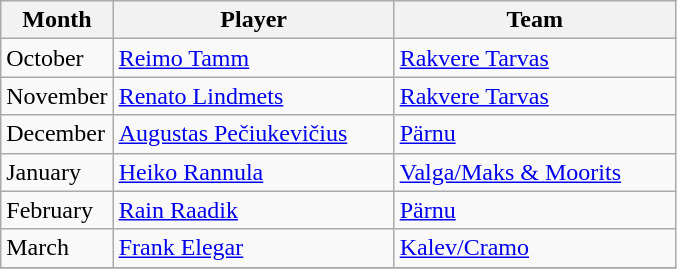<table class="wikitable">
<tr>
<th>Month</th>
<th width=180>Player</th>
<th width=180>Team</th>
</tr>
<tr>
<td>October</td>
<td> <a href='#'>Reimo Tamm</a></td>
<td><a href='#'>Rakvere Tarvas</a></td>
</tr>
<tr>
<td>November</td>
<td> <a href='#'>Renato Lindmets</a></td>
<td><a href='#'>Rakvere Tarvas</a></td>
</tr>
<tr>
<td>December</td>
<td> <a href='#'>Augustas Pečiukevičius</a></td>
<td><a href='#'>Pärnu</a></td>
</tr>
<tr>
<td>January</td>
<td> <a href='#'>Heiko Rannula</a></td>
<td><a href='#'>Valga/Maks & Moorits</a></td>
</tr>
<tr>
<td>February</td>
<td> <a href='#'>Rain Raadik</a></td>
<td><a href='#'>Pärnu</a></td>
</tr>
<tr>
<td>March</td>
<td> <a href='#'>Frank Elegar</a></td>
<td><a href='#'>Kalev/Cramo</a></td>
</tr>
<tr>
</tr>
</table>
